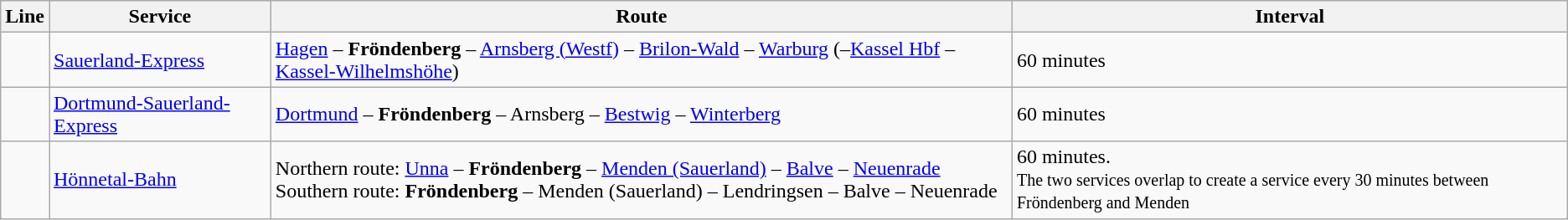<table class="wikitable">
<tr>
<th>Line</th>
<th>Service</th>
<th>Route</th>
<th>Interval</th>
</tr>
<tr>
<td></td>
<td><a href='#'>Sauerland-Express</a></td>
<td><a href='#'>Hagen</a> – <strong>Fröndenberg</strong> – <a href='#'>Arnsberg (Westf)</a> – <a href='#'>Brilon-Wald</a> – <a href='#'>Warburg</a> (–<a href='#'>Kassel Hbf</a> – <a href='#'>Kassel-Wilhelmshöhe</a>)</td>
<td>60 minutes</td>
</tr>
<tr>
<td></td>
<td><a href='#'>Dortmund-Sauerland-Express</a></td>
<td><a href='#'>Dortmund</a> – <strong>Fröndenberg</strong> – Arnsberg – <a href='#'>Bestwig</a> – <a href='#'>Winterberg</a></td>
<td>60 minutes</td>
</tr>
<tr>
<td></td>
<td><a href='#'>Hönnetal-Bahn</a></td>
<td>Northern route: <a href='#'>Unna</a> – <strong>Fröndenberg</strong> – <a href='#'>Menden (Sauerland)</a> – <a href='#'>Balve</a> – <a href='#'>Neuenrade</a><br>Southern route: <strong>Fröndenberg</strong> – Menden (Sauerland) – Lendringsen – Balve – Neuenrade</td>
<td>60 minutes.<br><small>The two services overlap to create a service every 30 minutes between Fröndenberg and Menden </small></td>
</tr>
</table>
